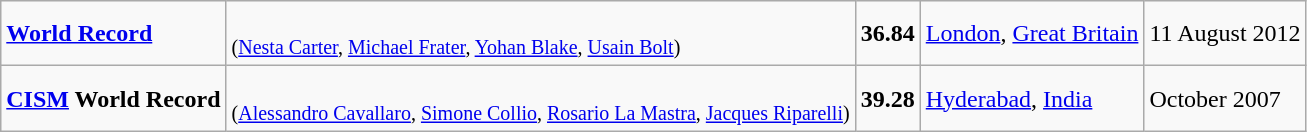<table class="wikitable">
<tr>
<td><strong><a href='#'>World Record</a></strong></td>
<td><br><small>(<a href='#'>Nesta Carter</a>, <a href='#'>Michael Frater</a>, <a href='#'>Yohan Blake</a>, <a href='#'>Usain Bolt</a>)</small></td>
<td><strong>36.84</strong></td>
<td><a href='#'>London</a>, <a href='#'>Great Britain</a></td>
<td>11 August 2012</td>
</tr>
<tr>
<td><strong><a href='#'>CISM</a> World Record</strong></td>
<td><br><small>(<a href='#'>Alessandro Cavallaro</a>, <a href='#'>Simone Collio</a>, <a href='#'>Rosario La Mastra</a>, <a href='#'>Jacques Riparelli</a>)</small></td>
<td><strong>39.28</strong></td>
<td><a href='#'>Hyderabad</a>, <a href='#'>India</a></td>
<td>October 2007</td>
</tr>
</table>
